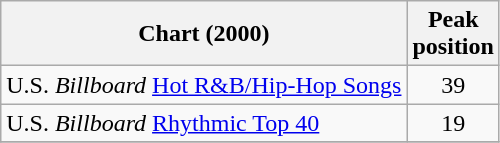<table class="wikitable sortable">
<tr>
<th>Chart (2000)</th>
<th>Peak<br>position</th>
</tr>
<tr>
<td>U.S. <em>Billboard</em> <a href='#'>Hot R&B/Hip-Hop Songs</a></td>
<td align="center">39</td>
</tr>
<tr>
<td>U.S. <em>Billboard</em> <a href='#'>Rhythmic Top 40</a></td>
<td align="center">19</td>
</tr>
<tr>
</tr>
</table>
